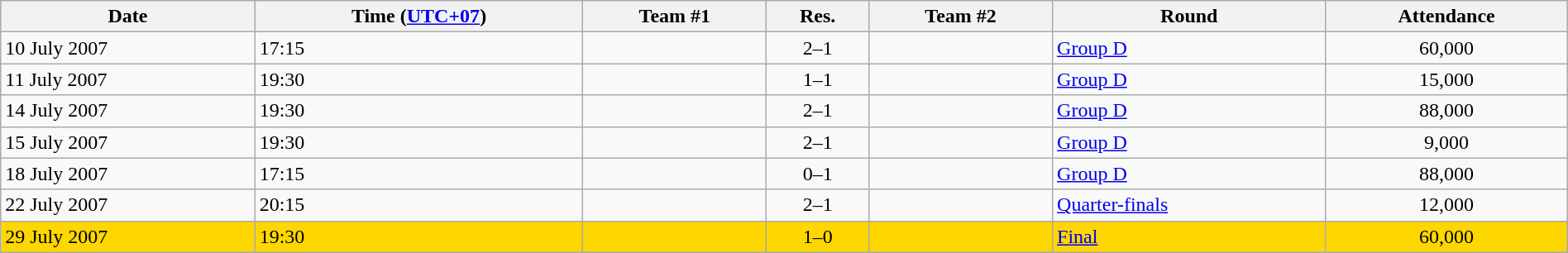<table class="wikitable" style="text-align:left; width:100%;">
<tr>
<th>Date</th>
<th>Time (<a href='#'>UTC+07</a>)</th>
<th>Team #1</th>
<th>Res.</th>
<th>Team #2</th>
<th>Round</th>
<th>Attendance</th>
</tr>
<tr>
<td>10 July 2007</td>
<td>17:15</td>
<td><strong></strong></td>
<td style="text-align:center;">2–1</td>
<td></td>
<td><a href='#'>Group D</a></td>
<td style="text-align:center;">60,000</td>
</tr>
<tr>
<td>11 July 2007</td>
<td>19:30</td>
<td></td>
<td style="text-align:center;">1–1</td>
<td></td>
<td><a href='#'>Group D</a></td>
<td style="text-align:center;">15,000</td>
</tr>
<tr>
<td>14 July 2007</td>
<td>19:30</td>
<td><strong></strong></td>
<td style="text-align:center;">2–1</td>
<td></td>
<td><a href='#'>Group D</a></td>
<td style="text-align:center;">88,000</td>
</tr>
<tr>
<td>15 July 2007</td>
<td>19:30</td>
<td><strong></strong></td>
<td style="text-align:center;">2–1</td>
<td></td>
<td><a href='#'>Group D</a></td>
<td style="text-align:center;">9,000</td>
</tr>
<tr>
<td>18 July 2007</td>
<td>17:15</td>
<td></td>
<td style="text-align:center;">0–1</td>
<td><strong></strong></td>
<td><a href='#'>Group D</a></td>
<td style="text-align:center;">88,000</td>
</tr>
<tr>
<td>22 July 2007</td>
<td>20:15</td>
<td><strong></strong></td>
<td style="text-align:center;">2–1</td>
<td></td>
<td><a href='#'>Quarter-finals</a></td>
<td style="text-align:center;">12,000</td>
</tr>
<tr bgcolor=gold>
<td>29 July 2007</td>
<td>19:30</td>
<td><strong></strong></td>
<td style="text-align:center;">1–0</td>
<td></td>
<td><a href='#'>Final</a></td>
<td style="text-align:center;">60,000</td>
</tr>
</table>
